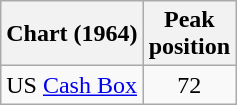<table class="wikitable">
<tr>
<th>Chart (1964)</th>
<th>Peak<br>position</th>
</tr>
<tr>
<td>US <a href='#'>Cash Box</a></td>
<td align="center">72</td>
</tr>
</table>
